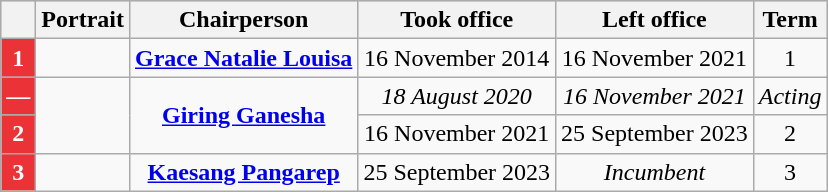<table class="wikitable sortable" style="text-align:center">
<tr bgcolor=#d3d3d3>
<th></th>
<th>Portrait</th>
<th>Chairperson</th>
<th>Took office</th>
<th>Left office</th>
<th>Term</th>
</tr>
<tr>
<th style="text-align:center; background-color:#EB3237; color:white;">1</th>
<td></td>
<td><strong><a href='#'>Grace Natalie Louisa</a></strong><br></td>
<td>16 November 2014</td>
<td>16 November 2021</td>
<td>1</td>
</tr>
<tr>
<th style="text-align:center; background-color:#EB3237; color:white;">—</th>
<td rowspan=2></td>
<td rowspan=2><strong><a href='#'>Giring Ganesha</a></strong><br></td>
<td><em>18 August 2020</em></td>
<td><em>16 November 2021</em></td>
<td><em>Acting</em></td>
</tr>
<tr>
<th style="text-align:center; background-color:#EB3237; color:white;">2</th>
<td>16 November 2021</td>
<td>25 September 2023</td>
<td>2</td>
</tr>
<tr>
<th style="text-align:center; background-color:#EB3237; color:white;">3</th>
<td></td>
<td><strong><a href='#'>Kaesang Pangarep</a></strong><br></td>
<td>25 September 2023</td>
<td><em>Incumbent</em></td>
<td>3</td>
</tr>
</table>
